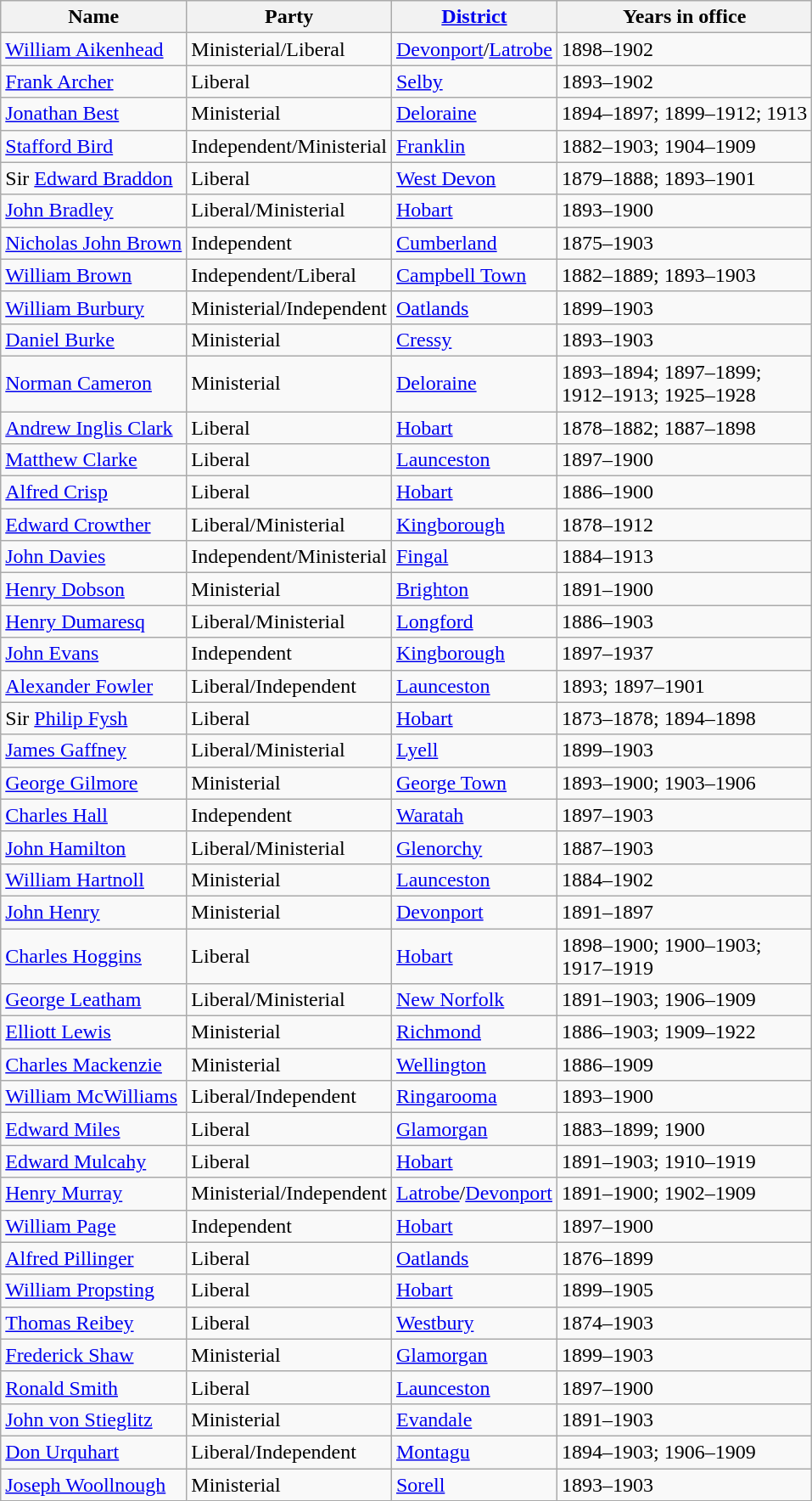<table class="wikitable sortable">
<tr>
<th><strong>Name</strong></th>
<th><strong>Party</strong></th>
<th><strong><a href='#'>District</a></strong></th>
<th><strong>Years in office</strong></th>
</tr>
<tr>
<td><a href='#'>William Aikenhead</a></td>
<td>Ministerial/Liberal</td>
<td><a href='#'>Devonport</a>/<a href='#'>Latrobe</a></td>
<td>1898–1902</td>
</tr>
<tr>
<td><a href='#'>Frank Archer</a></td>
<td>Liberal</td>
<td><a href='#'>Selby</a></td>
<td>1893–1902</td>
</tr>
<tr>
<td><a href='#'>Jonathan Best</a></td>
<td>Ministerial</td>
<td><a href='#'>Deloraine</a></td>
<td>1894–1897; 1899–1912; 1913</td>
</tr>
<tr>
<td><a href='#'>Stafford Bird</a></td>
<td>Independent/Ministerial</td>
<td><a href='#'>Franklin</a></td>
<td>1882–1903; 1904–1909</td>
</tr>
<tr>
<td>Sir <a href='#'>Edward Braddon</a></td>
<td>Liberal</td>
<td><a href='#'>West Devon</a></td>
<td>1879–1888; 1893–1901</td>
</tr>
<tr>
<td><a href='#'>John Bradley</a></td>
<td>Liberal/Ministerial</td>
<td><a href='#'>Hobart</a></td>
<td>1893–1900</td>
</tr>
<tr>
<td><a href='#'>Nicholas John Brown</a></td>
<td>Independent</td>
<td><a href='#'>Cumberland</a></td>
<td>1875–1903</td>
</tr>
<tr>
<td><a href='#'>William Brown</a></td>
<td>Independent/Liberal</td>
<td><a href='#'>Campbell Town</a></td>
<td>1882–1889; 1893–1903</td>
</tr>
<tr>
<td><a href='#'>William Burbury</a></td>
<td>Ministerial/Independent</td>
<td><a href='#'>Oatlands</a></td>
<td>1899–1903</td>
</tr>
<tr>
<td><a href='#'>Daniel Burke</a></td>
<td>Ministerial</td>
<td><a href='#'>Cressy</a></td>
<td>1893–1903</td>
</tr>
<tr>
<td><a href='#'>Norman Cameron</a></td>
<td>Ministerial</td>
<td><a href='#'>Deloraine</a></td>
<td>1893–1894; 1897–1899;<br>1912–1913; 1925–1928</td>
</tr>
<tr>
<td><a href='#'>Andrew Inglis Clark</a></td>
<td>Liberal</td>
<td><a href='#'>Hobart</a></td>
<td>1878–1882; 1887–1898</td>
</tr>
<tr>
<td><a href='#'>Matthew Clarke</a></td>
<td>Liberal</td>
<td><a href='#'>Launceston</a></td>
<td>1897–1900</td>
</tr>
<tr>
<td><a href='#'>Alfred Crisp</a></td>
<td>Liberal</td>
<td><a href='#'>Hobart</a></td>
<td>1886–1900</td>
</tr>
<tr>
<td><a href='#'>Edward Crowther</a></td>
<td>Liberal/Ministerial</td>
<td><a href='#'>Kingborough</a></td>
<td>1878–1912</td>
</tr>
<tr>
<td><a href='#'>John Davies</a></td>
<td>Independent/Ministerial</td>
<td><a href='#'>Fingal</a></td>
<td>1884–1913</td>
</tr>
<tr>
<td><a href='#'>Henry Dobson</a></td>
<td>Ministerial</td>
<td><a href='#'>Brighton</a></td>
<td>1891–1900</td>
</tr>
<tr>
<td><a href='#'>Henry Dumaresq</a></td>
<td>Liberal/Ministerial</td>
<td><a href='#'>Longford</a></td>
<td>1886–1903</td>
</tr>
<tr>
<td><a href='#'>John Evans</a></td>
<td>Independent</td>
<td><a href='#'>Kingborough</a></td>
<td>1897–1937</td>
</tr>
<tr>
<td><a href='#'>Alexander Fowler</a></td>
<td>Liberal/Independent</td>
<td><a href='#'>Launceston</a></td>
<td>1893; 1897–1901</td>
</tr>
<tr>
<td>Sir <a href='#'>Philip Fysh</a></td>
<td>Liberal</td>
<td><a href='#'>Hobart</a></td>
<td>1873–1878; 1894–1898</td>
</tr>
<tr>
<td><a href='#'>James Gaffney</a></td>
<td>Liberal/Ministerial</td>
<td><a href='#'>Lyell</a></td>
<td>1899–1903</td>
</tr>
<tr>
<td><a href='#'>George Gilmore</a></td>
<td>Ministerial</td>
<td><a href='#'>George Town</a></td>
<td>1893–1900; 1903–1906</td>
</tr>
<tr>
<td><a href='#'>Charles Hall</a></td>
<td>Independent</td>
<td><a href='#'>Waratah</a></td>
<td>1897–1903</td>
</tr>
<tr>
<td><a href='#'>John Hamilton</a></td>
<td>Liberal/Ministerial</td>
<td><a href='#'>Glenorchy</a></td>
<td>1887–1903</td>
</tr>
<tr>
<td><a href='#'>William Hartnoll</a></td>
<td>Ministerial</td>
<td><a href='#'>Launceston</a></td>
<td>1884–1902</td>
</tr>
<tr>
<td><a href='#'>John Henry</a></td>
<td>Ministerial</td>
<td><a href='#'>Devonport</a></td>
<td>1891–1897</td>
</tr>
<tr>
<td><a href='#'>Charles Hoggins</a></td>
<td>Liberal</td>
<td><a href='#'>Hobart</a></td>
<td>1898–1900; 1900–1903;<br>1917–1919</td>
</tr>
<tr>
<td><a href='#'>George Leatham</a></td>
<td>Liberal/Ministerial</td>
<td><a href='#'>New Norfolk</a></td>
<td>1891–1903; 1906–1909</td>
</tr>
<tr>
<td><a href='#'>Elliott Lewis</a></td>
<td>Ministerial</td>
<td><a href='#'>Richmond</a></td>
<td>1886–1903; 1909–1922</td>
</tr>
<tr>
<td><a href='#'>Charles Mackenzie</a></td>
<td>Ministerial</td>
<td><a href='#'>Wellington</a></td>
<td>1886–1909</td>
</tr>
<tr>
<td><a href='#'>William McWilliams</a></td>
<td>Liberal/Independent</td>
<td><a href='#'>Ringarooma</a></td>
<td>1893–1900</td>
</tr>
<tr>
<td><a href='#'>Edward Miles</a></td>
<td>Liberal</td>
<td><a href='#'>Glamorgan</a></td>
<td>1883–1899; 1900</td>
</tr>
<tr>
<td><a href='#'>Edward Mulcahy</a></td>
<td>Liberal</td>
<td><a href='#'>Hobart</a></td>
<td>1891–1903; 1910–1919</td>
</tr>
<tr>
<td><a href='#'>Henry Murray</a></td>
<td>Ministerial/Independent</td>
<td><a href='#'>Latrobe</a>/<a href='#'>Devonport</a></td>
<td>1891–1900; 1902–1909</td>
</tr>
<tr>
<td><a href='#'>William Page</a></td>
<td>Independent</td>
<td><a href='#'>Hobart</a></td>
<td>1897–1900</td>
</tr>
<tr>
<td><a href='#'>Alfred Pillinger</a></td>
<td>Liberal</td>
<td><a href='#'>Oatlands</a></td>
<td>1876–1899</td>
</tr>
<tr>
<td><a href='#'>William Propsting</a></td>
<td>Liberal</td>
<td><a href='#'>Hobart</a></td>
<td>1899–1905</td>
</tr>
<tr>
<td><a href='#'>Thomas Reibey</a></td>
<td>Liberal</td>
<td><a href='#'>Westbury</a></td>
<td>1874–1903</td>
</tr>
<tr>
<td><a href='#'>Frederick Shaw</a></td>
<td>Ministerial</td>
<td><a href='#'>Glamorgan</a></td>
<td>1899–1903</td>
</tr>
<tr>
<td><a href='#'>Ronald Smith</a></td>
<td>Liberal</td>
<td><a href='#'>Launceston</a></td>
<td>1897–1900</td>
</tr>
<tr>
<td><a href='#'>John von Stieglitz</a></td>
<td>Ministerial</td>
<td><a href='#'>Evandale</a></td>
<td>1891–1903</td>
</tr>
<tr>
<td><a href='#'>Don Urquhart</a></td>
<td>Liberal/Independent</td>
<td><a href='#'>Montagu</a></td>
<td>1894–1903; 1906–1909</td>
</tr>
<tr>
<td><a href='#'>Joseph Woollnough</a></td>
<td>Ministerial</td>
<td><a href='#'>Sorell</a></td>
<td>1893–1903</td>
</tr>
</table>
